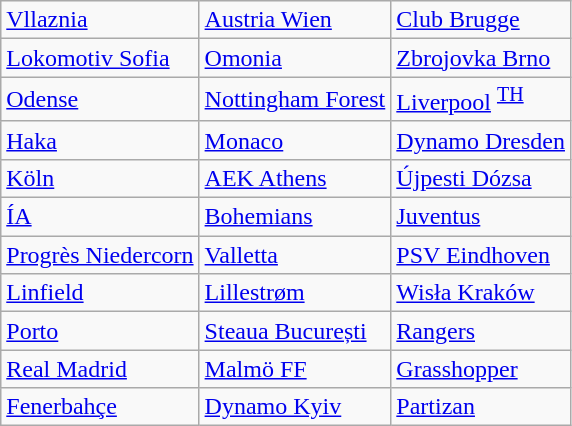<table class="wikitable">
<tr>
<td> <a href='#'>Vllaznia</a> </td>
<td> <a href='#'>Austria Wien</a> </td>
<td> <a href='#'>Club Brugge</a> </td>
</tr>
<tr>
<td> <a href='#'>Lokomotiv Sofia</a> </td>
<td> <a href='#'>Omonia</a> </td>
<td> <a href='#'>Zbrojovka Brno</a> </td>
</tr>
<tr>
<td> <a href='#'>Odense</a> </td>
<td> <a href='#'>Nottingham Forest</a> </td>
<td> <a href='#'>Liverpool</a> <sup><a href='#'>TH</a></sup></td>
</tr>
<tr>
<td> <a href='#'>Haka</a> </td>
<td> <a href='#'>Monaco</a> </td>
<td> <a href='#'>Dynamo Dresden</a> </td>
</tr>
<tr>
<td> <a href='#'>Köln</a> </td>
<td> <a href='#'>AEK Athens</a> </td>
<td> <a href='#'>Újpesti Dózsa</a> </td>
</tr>
<tr>
<td> <a href='#'>ÍA</a> </td>
<td> <a href='#'>Bohemians</a> </td>
<td> <a href='#'>Juventus</a> </td>
</tr>
<tr>
<td> <a href='#'>Progrès Niedercorn</a> </td>
<td> <a href='#'>Valletta</a> </td>
<td> <a href='#'>PSV Eindhoven</a> </td>
</tr>
<tr>
<td> <a href='#'>Linfield</a> </td>
<td> <a href='#'>Lillestrøm</a> </td>
<td> <a href='#'>Wisła Kraków</a> </td>
</tr>
<tr>
<td> <a href='#'>Porto</a> </td>
<td> <a href='#'>Steaua București</a> </td>
<td> <a href='#'>Rangers</a> </td>
</tr>
<tr>
<td> <a href='#'>Real Madrid</a> </td>
<td> <a href='#'>Malmö FF</a> </td>
<td> <a href='#'>Grasshopper</a> </td>
</tr>
<tr>
<td> <a href='#'>Fenerbahçe</a> </td>
<td> <a href='#'>Dynamo Kyiv</a> </td>
<td> <a href='#'>Partizan</a> </td>
</tr>
</table>
